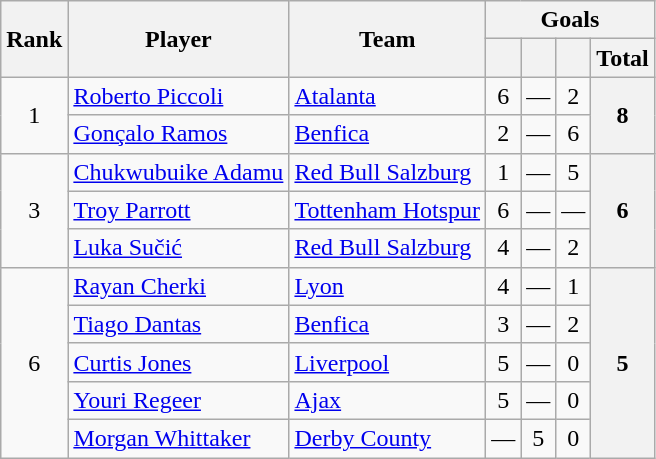<table class="wikitable" style="text-align:center">
<tr>
<th rowspan=2>Rank</th>
<th rowspan=2>Player</th>
<th rowspan=2>Team</th>
<th colspan=4>Goals</th>
</tr>
<tr>
<th></th>
<th></th>
<th></th>
<th>Total</th>
</tr>
<tr>
<td rowspan=2>1</td>
<td align=left> <a href='#'>Roberto Piccoli</a></td>
<td align=left> <a href='#'>Atalanta</a></td>
<td>6</td>
<td>—</td>
<td>2</td>
<th rowspan=2>8</th>
</tr>
<tr>
<td align=left> <a href='#'>Gonçalo Ramos</a></td>
<td align=left> <a href='#'>Benfica</a></td>
<td>2</td>
<td>—</td>
<td>6</td>
</tr>
<tr>
<td rowspan=3>3</td>
<td align=left> <a href='#'>Chukwubuike Adamu</a></td>
<td align=left> <a href='#'>Red Bull Salzburg</a></td>
<td>1</td>
<td>—</td>
<td>5</td>
<th rowspan=3>6</th>
</tr>
<tr>
<td align=left> <a href='#'>Troy Parrott</a></td>
<td align=left> <a href='#'>Tottenham Hotspur</a></td>
<td>6</td>
<td>—</td>
<td>—</td>
</tr>
<tr>
<td align=left> <a href='#'>Luka Sučić</a></td>
<td align=left> <a href='#'>Red Bull Salzburg</a></td>
<td>4</td>
<td>—</td>
<td>2</td>
</tr>
<tr>
<td rowspan=5>6</td>
<td align=left> <a href='#'>Rayan Cherki</a></td>
<td align=left> <a href='#'>Lyon</a></td>
<td>4</td>
<td>—</td>
<td>1</td>
<th rowspan=5>5</th>
</tr>
<tr>
<td align=left> <a href='#'>Tiago Dantas</a></td>
<td align=left> <a href='#'>Benfica</a></td>
<td>3</td>
<td>—</td>
<td>2</td>
</tr>
<tr>
<td align=left> <a href='#'>Curtis Jones</a></td>
<td align=left> <a href='#'>Liverpool</a></td>
<td>5</td>
<td>—</td>
<td>0</td>
</tr>
<tr>
<td align=left> <a href='#'>Youri Regeer</a></td>
<td align=left> <a href='#'>Ajax</a></td>
<td>5</td>
<td>—</td>
<td>0</td>
</tr>
<tr>
<td align=left> <a href='#'>Morgan Whittaker</a></td>
<td align=left> <a href='#'>Derby County</a></td>
<td>—</td>
<td>5</td>
<td>0</td>
</tr>
</table>
